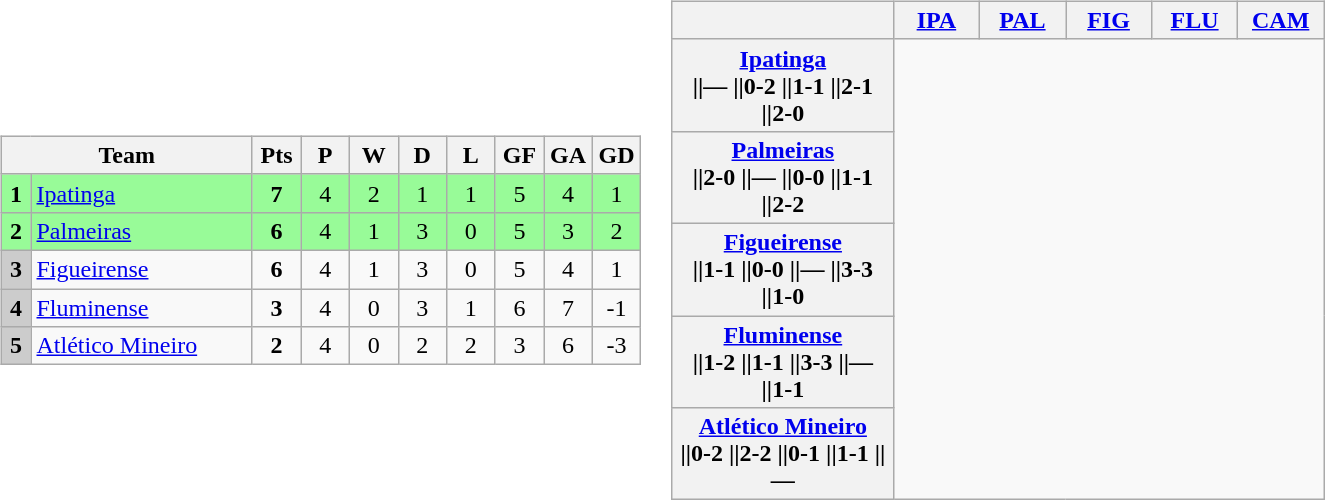<table>
<tr>
<td><br><table class="wikitable" style="text-align: center;">
<tr>
<th width="160" colspan="2">Team</th>
<th width="25">Pts</th>
<th width="25">P</th>
<th width="25">W</th>
<th width="25">D</th>
<th width="25">L</th>
<th width="25">GF</th>
<th width="25">GA</th>
<th width="25">GD</th>
</tr>
<tr>
<th style="background-color:#98FB98;">1</th>
<td style="background-color:#98FB98; text-align:left;"><a href='#'>Ipatinga</a></td>
<td style="background-color:#98FB98;"><strong>7</strong></td>
<td style="background-color:#98FB98;">4</td>
<td style="background-color:#98FB98;">2</td>
<td style="background-color:#98FB98;">1</td>
<td style="background-color:#98FB98;">1</td>
<td style="background-color:#98FB98;">5</td>
<td style="background-color:#98FB98;">4</td>
<td style="background-color:#98FB98;">1</td>
</tr>
<tr>
<th style="background-color:#98FB98;">2</th>
<td style="background-color:#98FB98; text-align:left;"><a href='#'>Palmeiras</a></td>
<td style="background-color:#98FB98;"><strong>6</strong></td>
<td style="background-color:#98FB98;">4</td>
<td style="background-color:#98FB98;">1</td>
<td style="background-color:#98FB98;">3</td>
<td style="background-color:#98FB98;">0</td>
<td style="background-color:#98FB98;">5</td>
<td style="background-color:#98FB98;">3</td>
<td style="background-color:#98FB98;">2</td>
</tr>
<tr>
<th style="background-color:#ccc;">3</th>
<td style="text-align:left;"><a href='#'>Figueirense</a></td>
<td><strong>6</strong></td>
<td>4</td>
<td>1</td>
<td>3</td>
<td>0</td>
<td>5</td>
<td>4</td>
<td>1</td>
</tr>
<tr>
<th style="background-color:#ccc;">4</th>
<td style="text-align:left;"><a href='#'>Fluminense</a></td>
<td><strong>3</strong></td>
<td>4</td>
<td>0</td>
<td>3</td>
<td>1</td>
<td>6</td>
<td>7</td>
<td>-1</td>
</tr>
<tr>
<th style="background-color:#ccc;">5</th>
<td style="text-align:left;"><a href='#'>Atlético Mineiro</a></td>
<td><strong>2</strong></td>
<td>4</td>
<td>0</td>
<td>2</td>
<td>2</td>
<td>3</td>
<td>6</td>
<td>-3</td>
</tr>
</table>
</td>
<td><br><table class="wikitable" style="text-align:center">
<tr>
<th width="140"> </th>
<th width="50"><a href='#'>IPA</a></th>
<th width="50"><a href='#'>PAL</a></th>
<th width="50"><a href='#'>FIG</a></th>
<th width="50"><a href='#'>FLU</a></th>
<th width="50"><a href='#'>CAM</a></th>
</tr>
<tr>
<th><a href='#'>Ipatinga</a><br> ||—
 ||0-2
 ||1-1
 ||2-1
 ||2-0</th>
</tr>
<tr>
<th><a href='#'>Palmeiras</a><br> ||2-0
 ||—
 ||0-0
 ||1-1
 ||2-2</th>
</tr>
<tr>
<th><a href='#'>Figueirense</a><br> ||1-1
 ||0-0
 ||—
 ||3-3
 ||1-0</th>
</tr>
<tr>
<th><a href='#'>Fluminense</a><br> ||1-2
 ||1-1
 ||3-3
 ||—
 ||1-1</th>
</tr>
<tr>
<th><a href='#'>Atlético Mineiro</a><br> ||0-2
 ||2-2
 ||0-1
 ||1-1
 ||—</th>
</tr>
</table>
</td>
</tr>
</table>
